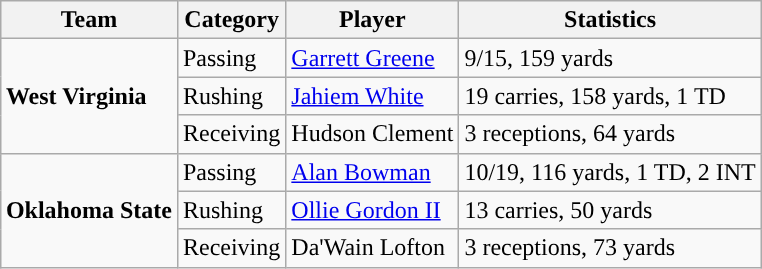<table class="wikitable" style="float: right;">
<tr>
<th>Team</th>
<th>Category</th>
<th>Player</th>
<th>Statistics</th>
</tr>
<tr>
<td rowspan=3><strong>West Virginia</strong></td>
<td>Passing</td>
<td><a href='#'>Garrett Greene</a></td>
<td>9/15, 159 yards</td>
</tr>
<tr>
<td>Rushing</td>
<td><a href='#'>Jahiem White</a></td>
<td>19 carries, 158 yards, 1 TD</td>
</tr>
<tr>
<td>Receiving</td>
<td>Hudson Clement</td>
<td>3 receptions, 64 yards</td>
</tr>
<tr>
<td rowspan=3><strong>Oklahoma State</strong></td>
<td>Passing</td>
<td><a href='#'>Alan Bowman</a></td>
<td>10/19, 116 yards, 1 TD, 2 INT</td>
</tr>
<tr>
<td>Rushing</td>
<td><a href='#'>Ollie Gordon II</a></td>
<td>13 carries, 50 yards</td>
</tr>
<tr>
<td>Receiving</td>
<td>Da'Wain Lofton</td>
<td>3 receptions, 73 yards</td>
</tr>
</table>
